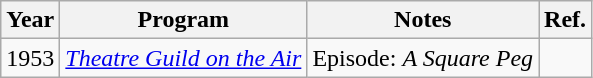<table class="wikitable">
<tr>
<th>Year</th>
<th>Program</th>
<th>Notes</th>
<th>Ref.</th>
</tr>
<tr>
<td>1953</td>
<td><em><a href='#'>Theatre Guild on the Air</a></em></td>
<td>Episode: <em>A Square Peg</em></td>
<td></td>
</tr>
</table>
